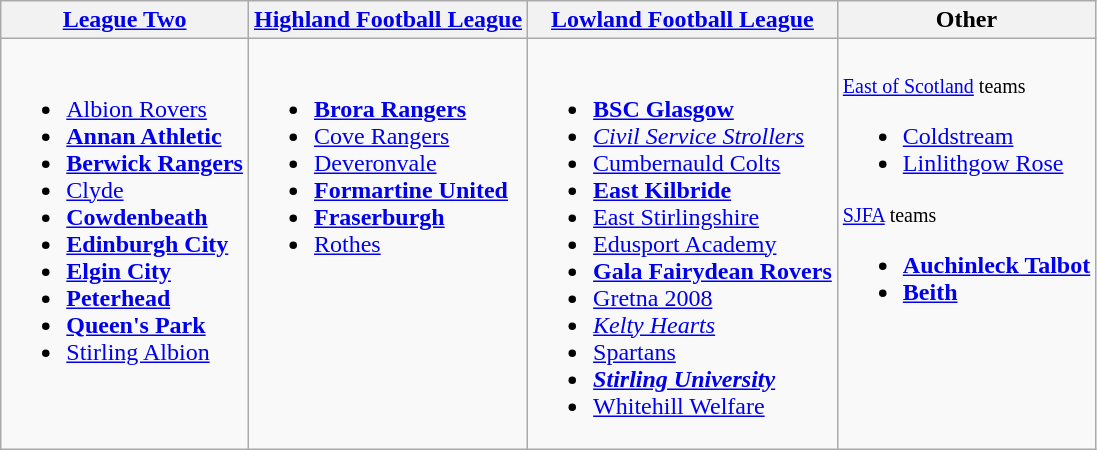<table class="wikitable" style="text-align:left">
<tr>
<th><a href='#'>League Two</a></th>
<th><a href='#'>Highland Football League</a></th>
<th><a href='#'>Lowland Football League</a></th>
<th>Other</th>
</tr>
<tr>
<td valign=top><br><ul><li><a href='#'>Albion Rovers</a></li><li><strong><a href='#'>Annan Athletic</a></strong></li><li><strong><a href='#'>Berwick Rangers</a></strong></li><li><a href='#'>Clyde</a></li><li><strong><a href='#'>Cowdenbeath</a></strong></li><li><strong><a href='#'>Edinburgh City</a></strong></li><li><strong><a href='#'>Elgin City</a></strong></li><li><strong><a href='#'>Peterhead</a></strong></li><li><strong><a href='#'>Queen's Park</a></strong></li><li><a href='#'>Stirling Albion</a></li></ul></td>
<td valign=top><br><ul><li><strong><a href='#'>Brora Rangers</a></strong></li><li><a href='#'>Cove Rangers</a></li><li><a href='#'>Deveronvale</a></li><li><strong><a href='#'>Formartine United</a></strong></li><li><strong><a href='#'>Fraserburgh</a></strong></li><li><a href='#'>Rothes</a></li></ul></td>
<td valign=top><br><ul><li><strong><a href='#'>BSC Glasgow</a></strong></li><li><em><a href='#'>Civil Service Strollers</a></em></li><li><a href='#'>Cumbernauld Colts</a></li><li><strong><a href='#'>East Kilbride</a></strong></li><li><a href='#'>East Stirlingshire</a></li><li><a href='#'>Edusport Academy</a></li><li><strong><a href='#'>Gala Fairydean Rovers</a></strong></li><li><a href='#'>Gretna 2008</a></li><li><em><a href='#'>Kelty Hearts</a></em></li><li><a href='#'>Spartans</a></li><li><strong><em><a href='#'>Stirling University</a></em></strong></li><li><a href='#'>Whitehill Welfare</a></li></ul></td>
<td valign=top><br><small><a href='#'>East of Scotland</a> teams</small><ul><li><a href='#'>Coldstream</a></li><li><a href='#'>Linlithgow Rose</a></li></ul><small><a href='#'>SJFA</a> teams</small><ul><li><strong><a href='#'>Auchinleck Talbot</a></strong></li><li><strong><a href='#'>Beith</a></strong></li></ul></td>
</tr>
</table>
